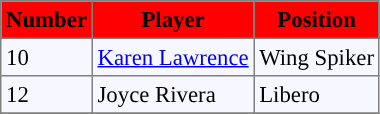<table bgcolor="#f7f8ff" cellpadding="3" cellspacing="0" border="1" style="font-size: 95%; border: gray solid 1px; border-collapse: collapse;">
<tr bgcolor="#ff0000">
<td align=center><strong>Number</strong></td>
<td align=center><strong>Player</strong></td>
<td align=center><strong>Position</strong></td>
</tr>
<tr align="left">
<td>10</td>
<td> <a href='#'>Karen Lawrence</a></td>
<td>Wing Spiker</td>
</tr>
<tr align="left">
<td>12</td>
<td> Joyce Rivera</td>
<td>Libero</td>
</tr>
<tr align="left">
</tr>
</table>
